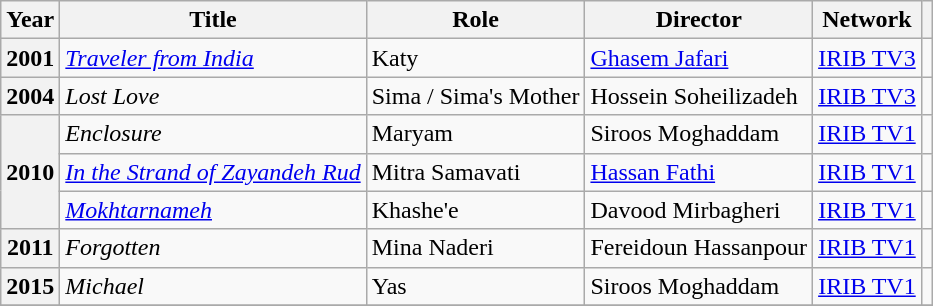<table class="wikitable plainrowheaders sortable"  style=font-size:100%>
<tr>
<th scope="col">Year</th>
<th scope="col">Title</th>
<th scope="col">Role</th>
<th scope="col">Director</th>
<th scope="col" class="unsortable">Network</th>
<th scope="col" class="unsortable"></th>
</tr>
<tr>
<th scope=row>2001</th>
<td><em><a href='#'>Traveler from India</a></em></td>
<td>Katy</td>
<td><a href='#'>Ghasem Jafari</a></td>
<td><a href='#'>IRIB TV3</a></td>
<td></td>
</tr>
<tr>
<th scope=row>2004</th>
<td><em>Lost Love</em></td>
<td>Sima / Sima's Mother</td>
<td>Hossein Soheilizadeh</td>
<td><a href='#'>IRIB TV3</a></td>
<td></td>
</tr>
<tr>
<th scope=row rowspan="3">2010</th>
<td><em>Enclosure</em></td>
<td>Maryam</td>
<td>Siroos Moghaddam</td>
<td><a href='#'>IRIB TV1</a></td>
<td></td>
</tr>
<tr>
<td><em><a href='#'>In the Strand of Zayandeh Rud</a></em></td>
<td>Mitra Samavati</td>
<td><a href='#'>Hassan Fathi</a></td>
<td><a href='#'>IRIB TV1</a></td>
<td></td>
</tr>
<tr>
<td><em><a href='#'>Mokhtarnameh</a></em></td>
<td>Khashe'e</td>
<td>Davood Mirbagheri</td>
<td><a href='#'>IRIB TV1</a></td>
<td></td>
</tr>
<tr>
<th scope=row>2011</th>
<td><em>Forgotten</em></td>
<td>Mina Naderi</td>
<td>Fereidoun Hassanpour</td>
<td><a href='#'>IRIB TV1</a></td>
<td></td>
</tr>
<tr>
<th scope=row>2015</th>
<td><em>Michael</em></td>
<td>Yas</td>
<td>Siroos Moghaddam</td>
<td><a href='#'>IRIB TV1</a></td>
<td></td>
</tr>
<tr>
</tr>
</table>
